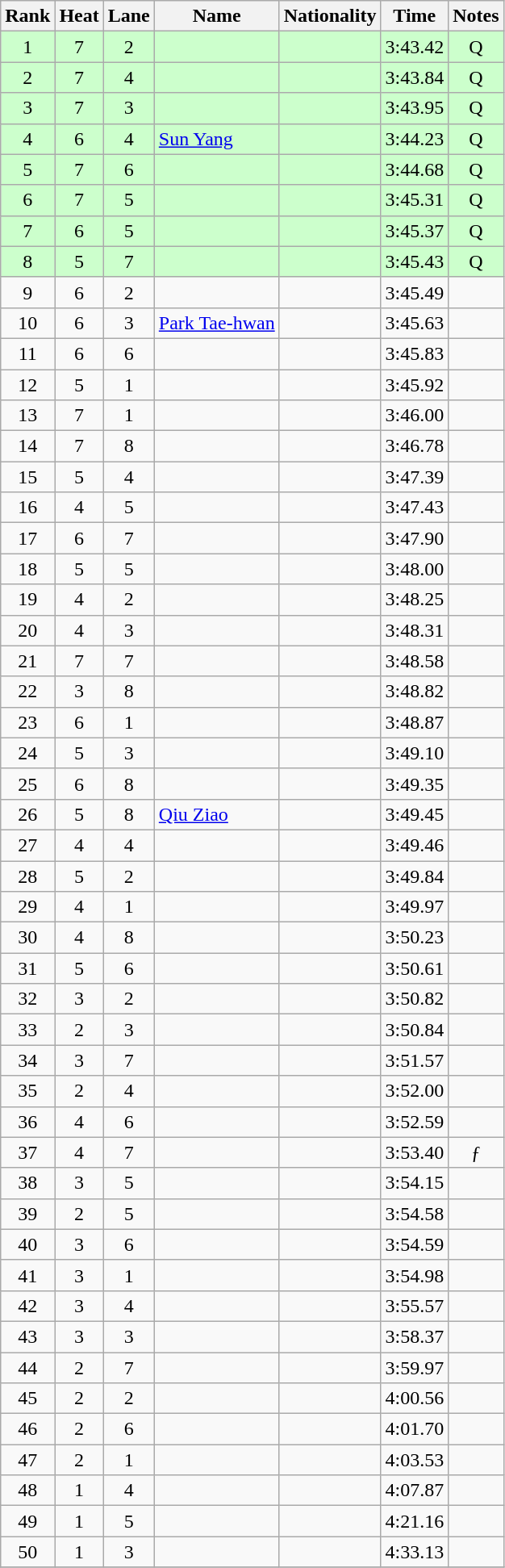<table class="wikitable sortable" style="text-align:center">
<tr>
<th>Rank</th>
<th>Heat</th>
<th>Lane</th>
<th>Name</th>
<th>Nationality</th>
<th>Time</th>
<th>Notes</th>
</tr>
<tr bgcolor=ccffcc>
<td>1</td>
<td>7</td>
<td>2</td>
<td align=left></td>
<td align=left></td>
<td>3:43.42</td>
<td>Q</td>
</tr>
<tr bgcolor=ccffcc>
<td>2</td>
<td>7</td>
<td>4</td>
<td align=left></td>
<td align=left></td>
<td>3:43.84</td>
<td>Q</td>
</tr>
<tr bgcolor=ccffcc>
<td>3</td>
<td>7</td>
<td>3</td>
<td align=left></td>
<td align=left></td>
<td>3:43.95</td>
<td>Q</td>
</tr>
<tr bgcolor=ccffcc>
<td>4</td>
<td>6</td>
<td>4</td>
<td align=left><a href='#'>Sun Yang</a></td>
<td align=left></td>
<td>3:44.23</td>
<td>Q</td>
</tr>
<tr bgcolor=ccffcc>
<td>5</td>
<td>7</td>
<td>6</td>
<td align=left></td>
<td align=left></td>
<td>3:44.68</td>
<td>Q</td>
</tr>
<tr bgcolor=ccffcc>
<td>6</td>
<td>7</td>
<td>5</td>
<td align=left></td>
<td align=left></td>
<td>3:45.31</td>
<td>Q</td>
</tr>
<tr bgcolor=ccffcc>
<td>7</td>
<td>6</td>
<td>5</td>
<td align=left></td>
<td align=left></td>
<td>3:45.37</td>
<td>Q</td>
</tr>
<tr bgcolor=ccffcc>
<td>8</td>
<td>5</td>
<td>7</td>
<td align=left></td>
<td align=left></td>
<td>3:45.43</td>
<td>Q</td>
</tr>
<tr>
<td>9</td>
<td>6</td>
<td>2</td>
<td align=left></td>
<td align=left></td>
<td>3:45.49</td>
<td></td>
</tr>
<tr>
<td>10</td>
<td>6</td>
<td>3</td>
<td align=left><a href='#'>Park Tae-hwan</a></td>
<td align=left></td>
<td>3:45.63</td>
<td></td>
</tr>
<tr>
<td>11</td>
<td>6</td>
<td>6</td>
<td align=left></td>
<td align=left></td>
<td>3:45.83</td>
<td></td>
</tr>
<tr>
<td>12</td>
<td>5</td>
<td>1</td>
<td align=left></td>
<td align=left></td>
<td>3:45.92</td>
<td></td>
</tr>
<tr>
<td>13</td>
<td>7</td>
<td>1</td>
<td align=left></td>
<td align=left></td>
<td>3:46.00</td>
<td></td>
</tr>
<tr>
<td>14</td>
<td>7</td>
<td>8</td>
<td align=left></td>
<td align=left></td>
<td>3:46.78</td>
<td></td>
</tr>
<tr>
<td>15</td>
<td>5</td>
<td>4</td>
<td align=left></td>
<td align=left></td>
<td>3:47.39</td>
<td></td>
</tr>
<tr>
<td>16</td>
<td>4</td>
<td>5</td>
<td align=left></td>
<td align=left></td>
<td>3:47.43</td>
<td></td>
</tr>
<tr>
<td>17</td>
<td>6</td>
<td>7</td>
<td align=left></td>
<td align=left></td>
<td>3:47.90</td>
<td></td>
</tr>
<tr>
<td>18</td>
<td>5</td>
<td>5</td>
<td align=left></td>
<td align=left></td>
<td>3:48.00</td>
<td></td>
</tr>
<tr>
<td>19</td>
<td>4</td>
<td>2</td>
<td align=left></td>
<td align=left></td>
<td>3:48.25</td>
<td></td>
</tr>
<tr>
<td>20</td>
<td>4</td>
<td>3</td>
<td align=left></td>
<td align=left></td>
<td>3:48.31</td>
<td></td>
</tr>
<tr>
<td>21</td>
<td>7</td>
<td>7</td>
<td align=left></td>
<td align=left></td>
<td>3:48.58</td>
<td></td>
</tr>
<tr>
<td>22</td>
<td>3</td>
<td>8</td>
<td align=left></td>
<td align=left></td>
<td>3:48.82</td>
<td></td>
</tr>
<tr>
<td>23</td>
<td>6</td>
<td>1</td>
<td align=left></td>
<td align=left></td>
<td>3:48.87</td>
<td></td>
</tr>
<tr>
<td>24</td>
<td>5</td>
<td>3</td>
<td align=left></td>
<td align=left></td>
<td>3:49.10</td>
<td></td>
</tr>
<tr>
<td>25</td>
<td>6</td>
<td>8</td>
<td align=left></td>
<td align=left></td>
<td>3:49.35</td>
<td></td>
</tr>
<tr>
<td>26</td>
<td>5</td>
<td>8</td>
<td align=left><a href='#'>Qiu Ziao</a></td>
<td align=left></td>
<td>3:49.45</td>
<td></td>
</tr>
<tr>
<td>27</td>
<td>4</td>
<td>4</td>
<td align=left></td>
<td align=left></td>
<td>3:49.46</td>
<td></td>
</tr>
<tr>
<td>28</td>
<td>5</td>
<td>2</td>
<td align=left></td>
<td align=left></td>
<td>3:49.84</td>
<td></td>
</tr>
<tr>
<td>29</td>
<td>4</td>
<td>1</td>
<td align=left></td>
<td align=left></td>
<td>3:49.97</td>
<td></td>
</tr>
<tr>
<td>30</td>
<td>4</td>
<td>8</td>
<td align=left></td>
<td align=left></td>
<td>3:50.23</td>
<td></td>
</tr>
<tr>
<td>31</td>
<td>5</td>
<td>6</td>
<td align=left></td>
<td align=left></td>
<td>3:50.61</td>
<td></td>
</tr>
<tr>
<td>32</td>
<td>3</td>
<td>2</td>
<td align=left></td>
<td align=left></td>
<td>3:50.82</td>
<td></td>
</tr>
<tr>
<td>33</td>
<td>2</td>
<td>3</td>
<td align=left></td>
<td align=left></td>
<td>3:50.84</td>
<td></td>
</tr>
<tr>
<td>34</td>
<td>3</td>
<td>7</td>
<td align=left></td>
<td align=left></td>
<td>3:51.57</td>
<td></td>
</tr>
<tr>
<td>35</td>
<td>2</td>
<td>4</td>
<td align=left></td>
<td align=left></td>
<td>3:52.00</td>
<td></td>
</tr>
<tr>
<td>36</td>
<td>4</td>
<td>6</td>
<td align=left></td>
<td align=left></td>
<td>3:52.59</td>
<td></td>
</tr>
<tr>
<td>37</td>
<td>4</td>
<td>7</td>
<td align=left></td>
<td align=left></td>
<td>3:53.40</td>
<td>ƒ</td>
</tr>
<tr>
<td>38</td>
<td>3</td>
<td>5</td>
<td align=left></td>
<td align=left></td>
<td>3:54.15</td>
<td></td>
</tr>
<tr>
<td>39</td>
<td>2</td>
<td>5</td>
<td align=left></td>
<td align=left></td>
<td>3:54.58</td>
<td></td>
</tr>
<tr>
<td>40</td>
<td>3</td>
<td>6</td>
<td align=left></td>
<td align=left></td>
<td>3:54.59</td>
<td></td>
</tr>
<tr>
<td>41</td>
<td>3</td>
<td>1</td>
<td align=left></td>
<td align="left"></td>
<td>3:54.98</td>
<td></td>
</tr>
<tr>
<td>42</td>
<td>3</td>
<td>4</td>
<td align=left></td>
<td align=left></td>
<td>3:55.57</td>
<td></td>
</tr>
<tr>
<td>43</td>
<td>3</td>
<td>3</td>
<td align=left></td>
<td align=left></td>
<td>3:58.37</td>
<td></td>
</tr>
<tr>
<td>44</td>
<td>2</td>
<td>7</td>
<td align=left></td>
<td align=left></td>
<td>3:59.97</td>
<td></td>
</tr>
<tr>
<td>45</td>
<td>2</td>
<td>2</td>
<td align=left></td>
<td align=left></td>
<td>4:00.56</td>
<td></td>
</tr>
<tr>
<td>46</td>
<td>2</td>
<td>6</td>
<td align=left></td>
<td align=left></td>
<td>4:01.70</td>
<td></td>
</tr>
<tr>
<td>47</td>
<td>2</td>
<td>1</td>
<td align=left></td>
<td align=left></td>
<td>4:03.53</td>
<td></td>
</tr>
<tr>
<td>48</td>
<td>1</td>
<td>4</td>
<td align=left></td>
<td align=left></td>
<td>4:07.87</td>
<td></td>
</tr>
<tr>
<td>49</td>
<td>1</td>
<td>5</td>
<td align=left></td>
<td align=left></td>
<td>4:21.16</td>
<td></td>
</tr>
<tr>
<td>50</td>
<td>1</td>
<td>3</td>
<td align=left></td>
<td align=left></td>
<td>4:33.13</td>
<td></td>
</tr>
<tr>
</tr>
</table>
